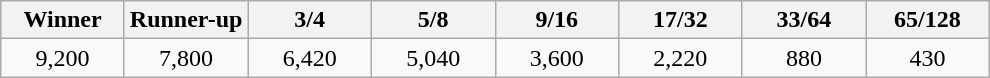<table class="wikitable" style="text-align:center">
<tr>
<th width="75">Winner</th>
<th width="75">Runner-up</th>
<th width="75">3/4</th>
<th width="75">5/8</th>
<th width="75">9/16</th>
<th width="75">17/32</th>
<th width="75">33/64</th>
<th width="75">65/128</th>
</tr>
<tr>
<td>9,200</td>
<td>7,800</td>
<td>6,420</td>
<td>5,040</td>
<td>3,600</td>
<td>2,220</td>
<td>880</td>
<td>430</td>
</tr>
</table>
